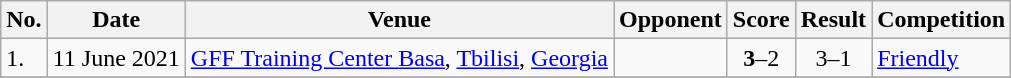<table class="wikitable">
<tr>
<th>No.</th>
<th>Date</th>
<th>Venue</th>
<th>Opponent</th>
<th>Score</th>
<th>Result</th>
<th>Competition</th>
</tr>
<tr>
<td>1.</td>
<td>11 June 2021</td>
<td><a href='#'>GFF Training Center Basa</a>, <a href='#'>Tbilisi</a>, <a href='#'>Georgia</a></td>
<td></td>
<td align=center><strong>3</strong>–2</td>
<td align=center>3–1</td>
<td><a href='#'>Friendly</a></td>
</tr>
<tr>
</tr>
</table>
